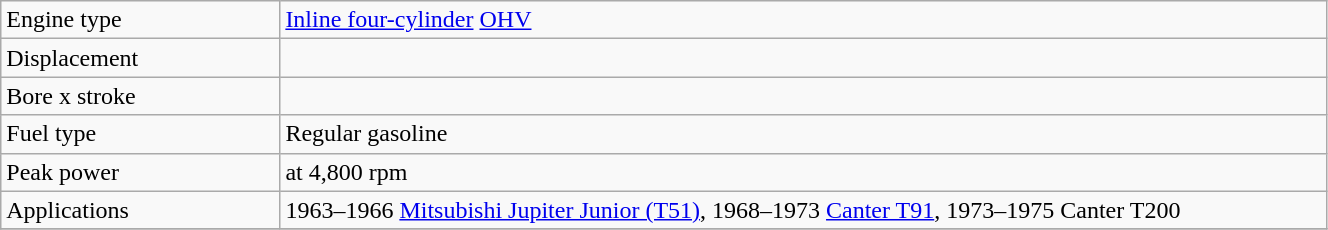<table class="wikitable" style="width:70%;">
<tr>
<td style="width:16%;">Engine type</td>
<td style="width:60%;"><a href='#'>Inline four-cylinder</a> <a href='#'>OHV</a></td>
</tr>
<tr>
<td>Displacement</td>
<td></td>
</tr>
<tr>
<td>Bore x stroke</td>
<td></td>
</tr>
<tr>
<td>Fuel type</td>
<td>Regular gasoline</td>
</tr>
<tr>
<td>Peak power</td>
<td> at 4,800 rpm<br></td>
</tr>
<tr>
<td>Applications</td>
<td>1963–1966 <a href='#'>Mitsubishi Jupiter Junior (T51)</a>, 1968–1973 <a href='#'>Canter T91</a>, 1973–1975 Canter T200</td>
</tr>
<tr>
</tr>
</table>
